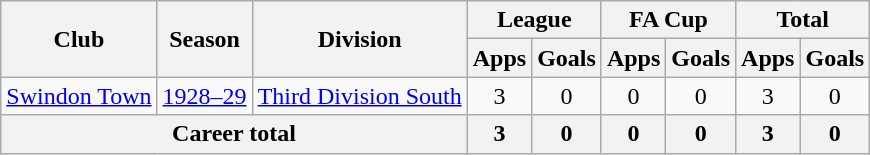<table class="wikitable" style="text-align:center;">
<tr>
<th rowspan="2">Club</th>
<th rowspan="2">Season</th>
<th rowspan="2">Division</th>
<th colspan="2">League</th>
<th colspan="2">FA Cup</th>
<th colspan="2">Total</th>
</tr>
<tr>
<th>Apps</th>
<th>Goals</th>
<th>Apps</th>
<th>Goals</th>
<th>Apps</th>
<th>Goals</th>
</tr>
<tr>
<td><a href='#'>Swindon Town</a></td>
<td><a href='#'>1928–29</a></td>
<td><a href='#'>Third Division South</a></td>
<td>3</td>
<td>0</td>
<td>0</td>
<td>0</td>
<td>3</td>
<td>0</td>
</tr>
<tr>
<th colspan="3">Career total</th>
<th>3</th>
<th>0</th>
<th>0</th>
<th>0</th>
<th>3</th>
<th>0</th>
</tr>
</table>
